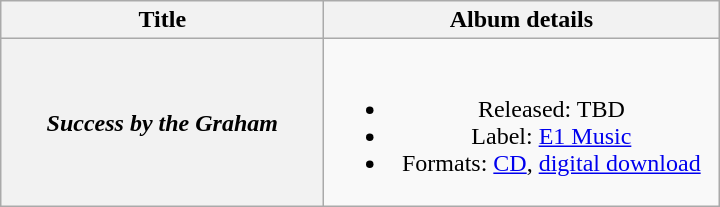<table class="wikitable plainrowheaders" style="text-align:center;">
<tr>
<th scope="col" style="width:13em;">Title</th>
<th scope="col" style="width:16em;">Album details</th>
</tr>
<tr>
<th scope="row"><em>Success by the Graham</em></th>
<td><br><ul><li>Released: TBD</li><li>Label: <a href='#'>E1 Music</a></li><li>Formats: <a href='#'>CD</a>, <a href='#'>digital download</a></li></ul></td>
</tr>
</table>
